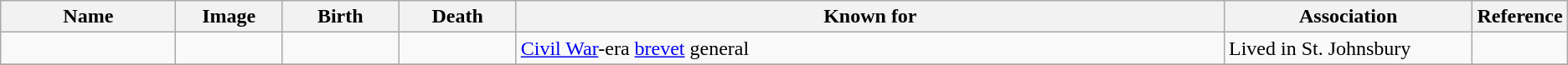<table class="wikitable sortable">
<tr>
<th scope="col" width="140">Name</th>
<th scope="col" width="80" class="unsortable">Image</th>
<th scope="col" width="90">Birth</th>
<th scope="col" width="90">Death</th>
<th scope="col" width="600" class="unsortable">Known for</th>
<th scope="col" width="200" class="unsortable">Association</th>
<th scope="col" width="30" class="unsortable">Reference</th>
</tr>
<tr>
<td></td>
<td></td>
<td align=right></td>
<td align=right></td>
<td><a href='#'>Civil War</a>-era <a href='#'>brevet</a> general</td>
<td>Lived in St. Johnsbury</td>
<td align="center"></td>
</tr>
<tr>
</tr>
</table>
